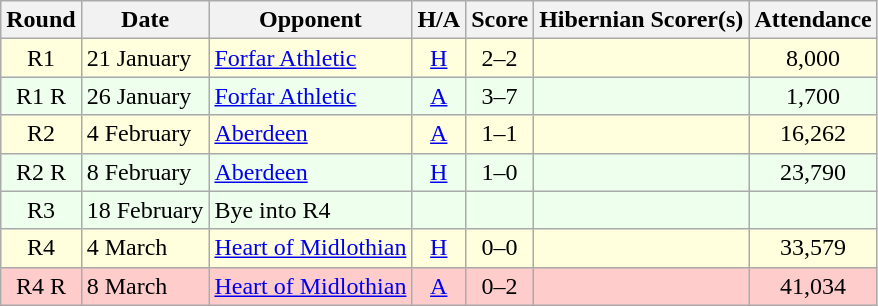<table class="wikitable" style="text-align:center">
<tr>
<th>Round</th>
<th>Date</th>
<th>Opponent</th>
<th>H/A</th>
<th>Score</th>
<th>Hibernian Scorer(s)</th>
<th>Attendance</th>
</tr>
<tr bgcolor=#FFFFDD>
<td>R1</td>
<td align=left>21 January</td>
<td align=left><a href='#'>Forfar Athletic</a></td>
<td><a href='#'>H</a></td>
<td>2–2</td>
<td align=left></td>
<td>8,000</td>
</tr>
<tr bgcolor=#EEFFEE>
<td>R1 R</td>
<td align=left>26 January</td>
<td align=left><a href='#'>Forfar Athletic</a></td>
<td><a href='#'>A</a></td>
<td>3–7</td>
<td align=left></td>
<td>1,700</td>
</tr>
<tr bgcolor=#FFFFDD>
<td>R2</td>
<td align=left>4 February</td>
<td align=left><a href='#'>Aberdeen</a></td>
<td><a href='#'>A</a></td>
<td>1–1</td>
<td align=left></td>
<td>16,262</td>
</tr>
<tr bgcolor=#EEFFEE>
<td>R2 R</td>
<td align=left>8 February</td>
<td align=left><a href='#'>Aberdeen</a></td>
<td><a href='#'>H</a></td>
<td>1–0</td>
<td align=left></td>
<td>23,790</td>
</tr>
<tr bgcolor=#EEFFEE>
<td>R3</td>
<td align=left>18 February</td>
<td align=left>Bye into R4</td>
<td></td>
<td></td>
<td align=left></td>
<td></td>
</tr>
<tr bgcolor=#FFFFDD>
<td>R4</td>
<td align=left>4 March</td>
<td align=left><a href='#'>Heart of Midlothian</a></td>
<td><a href='#'>H</a></td>
<td>0–0</td>
<td align=left></td>
<td>33,579</td>
</tr>
<tr bgcolor=#FFCCCC>
<td>R4 R</td>
<td align=left>8 March</td>
<td align=left><a href='#'>Heart of Midlothian</a></td>
<td><a href='#'>A</a></td>
<td>0–2</td>
<td align=left></td>
<td>41,034</td>
</tr>
</table>
